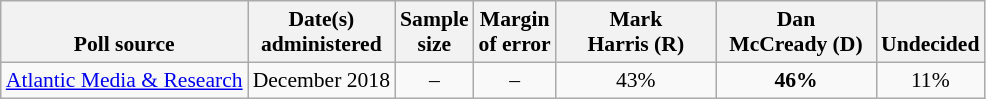<table class="wikitable" style="font-size:90%;text-align:center;">
<tr valign=bottom>
<th>Poll source</th>
<th>Date(s)<br>administered</th>
<th>Sample<br>size</th>
<th>Margin<br>of error</th>
<th style="width:100px;">Mark<br>Harris (R)</th>
<th style="width:100px;">Dan<br>McCready (D)</th>
<th>Undecided</th>
</tr>
<tr>
<td style="text-align:left;"><a href='#'>Atlantic Media & Research</a></td>
<td>December 2018</td>
<td>–</td>
<td>–</td>
<td>43%</td>
<td><strong>46%</strong></td>
<td>11%</td>
</tr>
</table>
